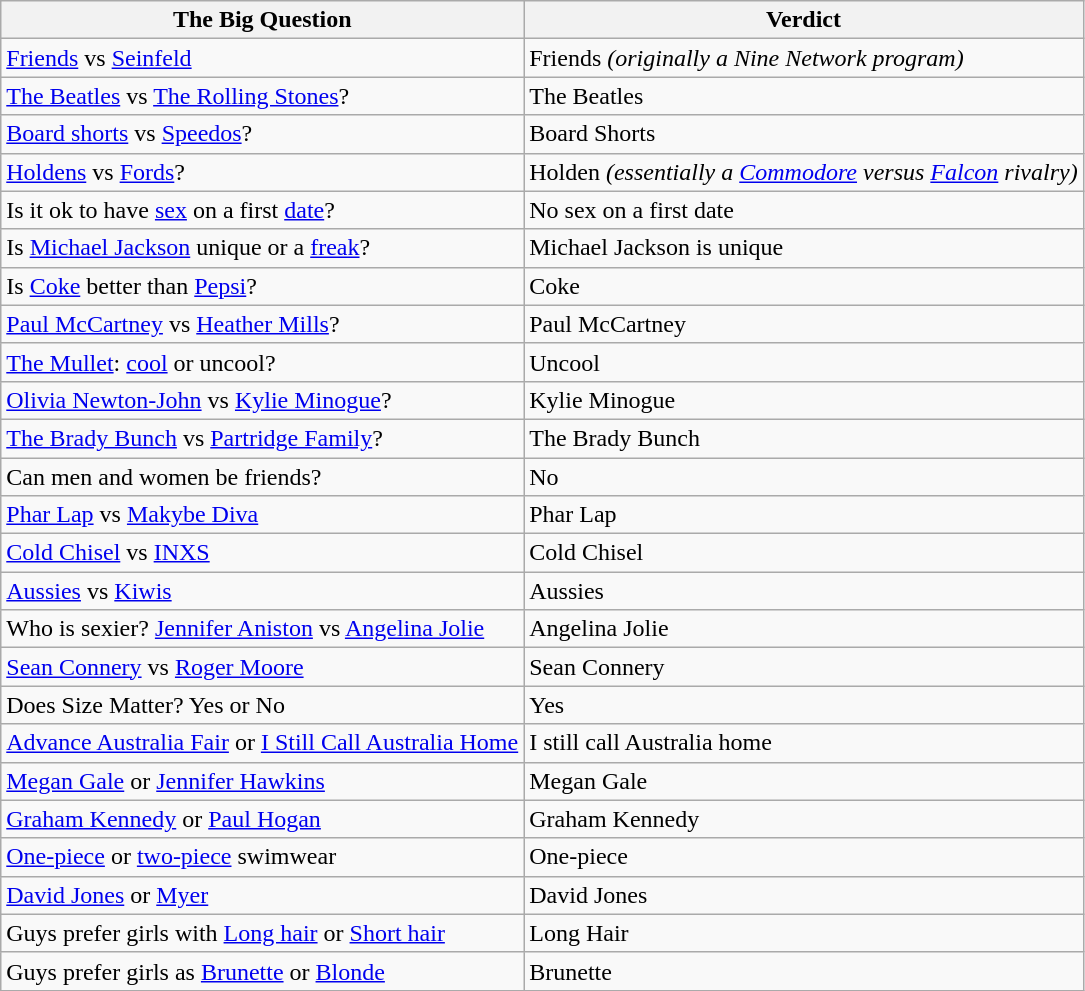<table class="wikitable">
<tr>
<th>The Big Question</th>
<th>Verdict</th>
</tr>
<tr>
<td><a href='#'>Friends</a> vs <a href='#'>Seinfeld</a></td>
<td>Friends <em>(originally a Nine Network program)</em></td>
</tr>
<tr>
<td><a href='#'>The Beatles</a> vs <a href='#'>The Rolling Stones</a>?</td>
<td>The Beatles</td>
</tr>
<tr>
<td><a href='#'>Board shorts</a> vs <a href='#'>Speedos</a>?</td>
<td>Board Shorts</td>
</tr>
<tr>
<td><a href='#'>Holdens</a> vs <a href='#'>Fords</a>?</td>
<td>Holden <em>(essentially a <a href='#'>Commodore</a> versus <a href='#'>Falcon</a> rivalry)</em></td>
</tr>
<tr>
<td>Is it ok to have <a href='#'>sex</a> on a first <a href='#'>date</a>?</td>
<td>No sex on a first date</td>
</tr>
<tr>
<td>Is <a href='#'>Michael Jackson</a> unique or a <a href='#'>freak</a>?</td>
<td>Michael Jackson is unique</td>
</tr>
<tr>
<td>Is <a href='#'>Coke</a> better than <a href='#'>Pepsi</a>?</td>
<td>Coke</td>
</tr>
<tr>
<td><a href='#'>Paul McCartney</a> vs <a href='#'>Heather Mills</a>?</td>
<td>Paul McCartney</td>
</tr>
<tr>
<td><a href='#'>The Mullet</a>: <a href='#'>cool</a> or uncool?</td>
<td>Uncool</td>
</tr>
<tr>
<td><a href='#'>Olivia Newton-John</a> vs <a href='#'>Kylie Minogue</a>?</td>
<td>Kylie Minogue</td>
</tr>
<tr>
<td><a href='#'>The Brady Bunch</a> vs <a href='#'>Partridge Family</a>?</td>
<td>The Brady Bunch</td>
</tr>
<tr>
<td>Can men and women be friends?</td>
<td>No</td>
</tr>
<tr>
<td><a href='#'>Phar Lap</a> vs <a href='#'>Makybe Diva</a></td>
<td>Phar Lap</td>
</tr>
<tr>
<td><a href='#'>Cold Chisel</a> vs <a href='#'>INXS</a></td>
<td>Cold Chisel</td>
</tr>
<tr>
<td><a href='#'>Aussies</a> vs <a href='#'>Kiwis</a></td>
<td>Aussies</td>
</tr>
<tr>
<td>Who is sexier? <a href='#'>Jennifer Aniston</a> vs <a href='#'>Angelina Jolie</a></td>
<td>Angelina Jolie</td>
</tr>
<tr>
<td><a href='#'>Sean Connery</a> vs <a href='#'>Roger Moore</a></td>
<td>Sean Connery</td>
</tr>
<tr>
<td>Does Size Matter? Yes or No</td>
<td>Yes</td>
</tr>
<tr>
<td><a href='#'>Advance Australia Fair</a> or <a href='#'>I Still Call Australia Home</a></td>
<td>I still call Australia home</td>
</tr>
<tr>
<td><a href='#'>Megan Gale</a> or <a href='#'>Jennifer Hawkins</a></td>
<td>Megan Gale</td>
</tr>
<tr>
<td><a href='#'>Graham Kennedy</a> or <a href='#'>Paul Hogan</a></td>
<td>Graham Kennedy</td>
</tr>
<tr>
<td><a href='#'>One-piece</a> or <a href='#'>two-piece</a> swimwear</td>
<td>One-piece</td>
</tr>
<tr>
<td><a href='#'>David Jones</a> or <a href='#'>Myer</a></td>
<td>David Jones</td>
</tr>
<tr>
<td>Guys prefer girls with <a href='#'>Long hair</a> or <a href='#'>Short hair</a></td>
<td>Long Hair</td>
</tr>
<tr>
<td>Guys prefer girls as <a href='#'>Brunette</a> or <a href='#'>Blonde</a></td>
<td>Brunette</td>
</tr>
</table>
